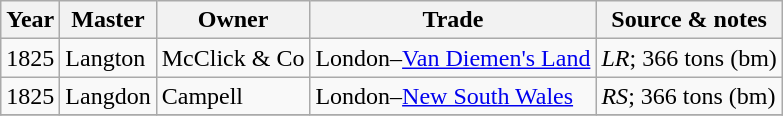<table class="sortable wikitable">
<tr>
<th>Year</th>
<th>Master</th>
<th>Owner</th>
<th>Trade</th>
<th>Source & notes</th>
</tr>
<tr>
<td>1825</td>
<td>Langton</td>
<td>McClick & Co</td>
<td>London–<a href='#'>Van Diemen's Land</a></td>
<td><em>LR</em>; 366 tons (bm)</td>
</tr>
<tr>
<td>1825</td>
<td>Langdon</td>
<td>Campell</td>
<td>London–<a href='#'>New South Wales</a></td>
<td><em>RS</em>; 366 tons (bm)</td>
</tr>
<tr>
</tr>
</table>
